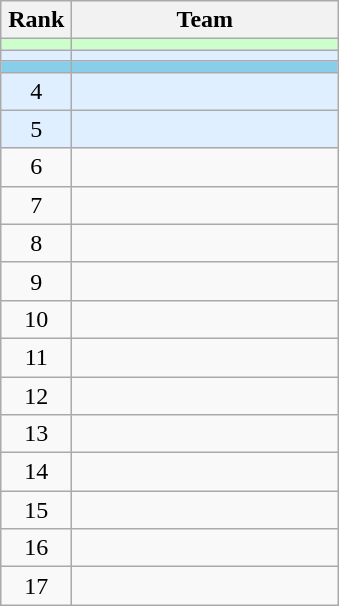<table class="wikitable" style="text-align: center;">
<tr>
<th width=40>Rank</th>
<th width=170>Team</th>
</tr>
<tr bgcolor=#ccffcc>
<td></td>
<td align="left"></td>
</tr>
<tr bgcolor=#dfefff>
<td></td>
<td align="left"></td>
</tr>
<tr bgcolor=#87ceeb>
<td></td>
<td align="left"></td>
</tr>
<tr bgcolor=#dfefff>
<td>4</td>
<td align="left"></td>
</tr>
<tr bgcolor=#dfefff>
<td>5</td>
<td align="left"></td>
</tr>
<tr>
<td>6</td>
<td align="left"></td>
</tr>
<tr>
<td>7</td>
<td align="left"></td>
</tr>
<tr>
<td>8</td>
<td align="left"></td>
</tr>
<tr>
<td>9</td>
<td align="left"></td>
</tr>
<tr>
<td>10</td>
<td align="left"></td>
</tr>
<tr>
<td>11</td>
<td align="left"></td>
</tr>
<tr>
<td>12</td>
<td align="left"></td>
</tr>
<tr>
<td>13</td>
<td align="left"></td>
</tr>
<tr>
<td>14</td>
<td align="left"></td>
</tr>
<tr>
<td>15</td>
<td align="left"></td>
</tr>
<tr>
<td>16</td>
<td align="left"></td>
</tr>
<tr>
<td>17</td>
<td align="left"></td>
</tr>
</table>
